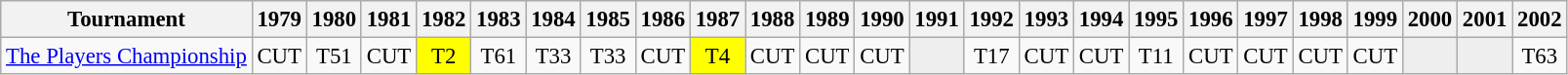<table class="wikitable" style="font-size:95%;text-align:center;">
<tr>
<th>Tournament</th>
<th>1979</th>
<th>1980</th>
<th>1981</th>
<th>1982</th>
<th>1983</th>
<th>1984</th>
<th>1985</th>
<th>1986</th>
<th>1987</th>
<th>1988</th>
<th>1989</th>
<th>1990</th>
<th>1991</th>
<th>1992</th>
<th>1993</th>
<th>1994</th>
<th>1995</th>
<th>1996</th>
<th>1997</th>
<th>1998</th>
<th>1999</th>
<th>2000</th>
<th>2001</th>
<th>2002</th>
</tr>
<tr>
<td align=left><a href='#'>The Players Championship</a></td>
<td>CUT</td>
<td>T51</td>
<td>CUT</td>
<td style="background:yellow;">T2</td>
<td>T61</td>
<td>T33</td>
<td>T33</td>
<td>CUT</td>
<td style="background:yellow;">T4</td>
<td>CUT</td>
<td>CUT</td>
<td>CUT</td>
<td style="background:#eeeeee;"></td>
<td>T17</td>
<td>CUT</td>
<td>CUT</td>
<td>T11</td>
<td>CUT</td>
<td>CUT</td>
<td>CUT</td>
<td>CUT</td>
<td style="background:#eeeeee;"></td>
<td style="background:#eeeeee;"></td>
<td>T63</td>
</tr>
</table>
